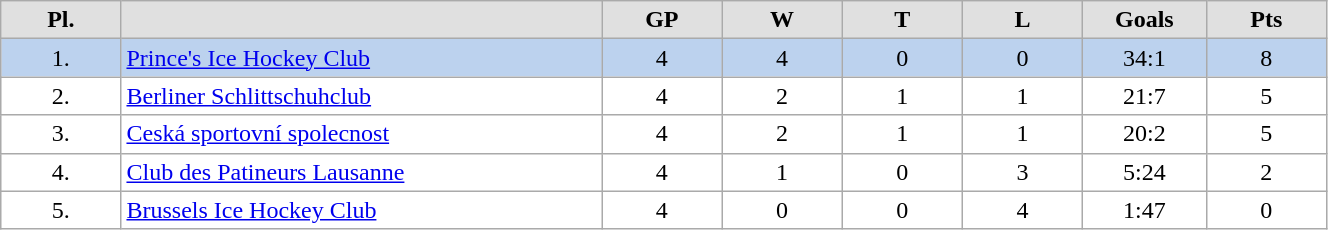<table class="wikitable" width="70%">
<tr style="font-weight:bold; background-color:#e0e0e0;" align="center" |>
<td width="5%">Pl.</td>
<td width="20%"></td>
<td width="5%">GP</td>
<td width="5%">W</td>
<td width="5%">T</td>
<td width="5%">L</td>
<td width="5%">Goals</td>
<td width="5%">Pts</td>
</tr>
<tr align="center" bgcolor="#BCD2EE">
<td>1.</td>
<td align="left"> <a href='#'>Prince's Ice Hockey Club</a></td>
<td>4</td>
<td>4</td>
<td>0</td>
<td>0</td>
<td>34:1</td>
<td>8</td>
</tr>
<tr align="center" bgcolor="#FFFFFF">
<td>2.</td>
<td align="left"> <a href='#'>Berliner Schlittschuhclub</a></td>
<td>4</td>
<td>2</td>
<td>1</td>
<td>1</td>
<td>21:7</td>
<td>5</td>
</tr>
<tr align="center" bgcolor="#FFFFFF">
<td>3.</td>
<td align="left"> <a href='#'>Ceská sportovní spolecnost</a></td>
<td>4</td>
<td>2</td>
<td>1</td>
<td>1</td>
<td>20:2</td>
<td>5</td>
</tr>
<tr align="center" bgcolor="#FFFFFF">
<td>4.</td>
<td align="left"> <a href='#'>Club des Patineurs Lausanne</a></td>
<td>4</td>
<td>1</td>
<td>0</td>
<td>3</td>
<td>5:24</td>
<td>2</td>
</tr>
<tr align="center" bgcolor="#FFFFFF">
<td>5.</td>
<td align="left"> <a href='#'>Brussels Ice Hockey Club</a></td>
<td>4</td>
<td>0</td>
<td>0</td>
<td>4</td>
<td>1:47</td>
<td>0</td>
</tr>
</table>
